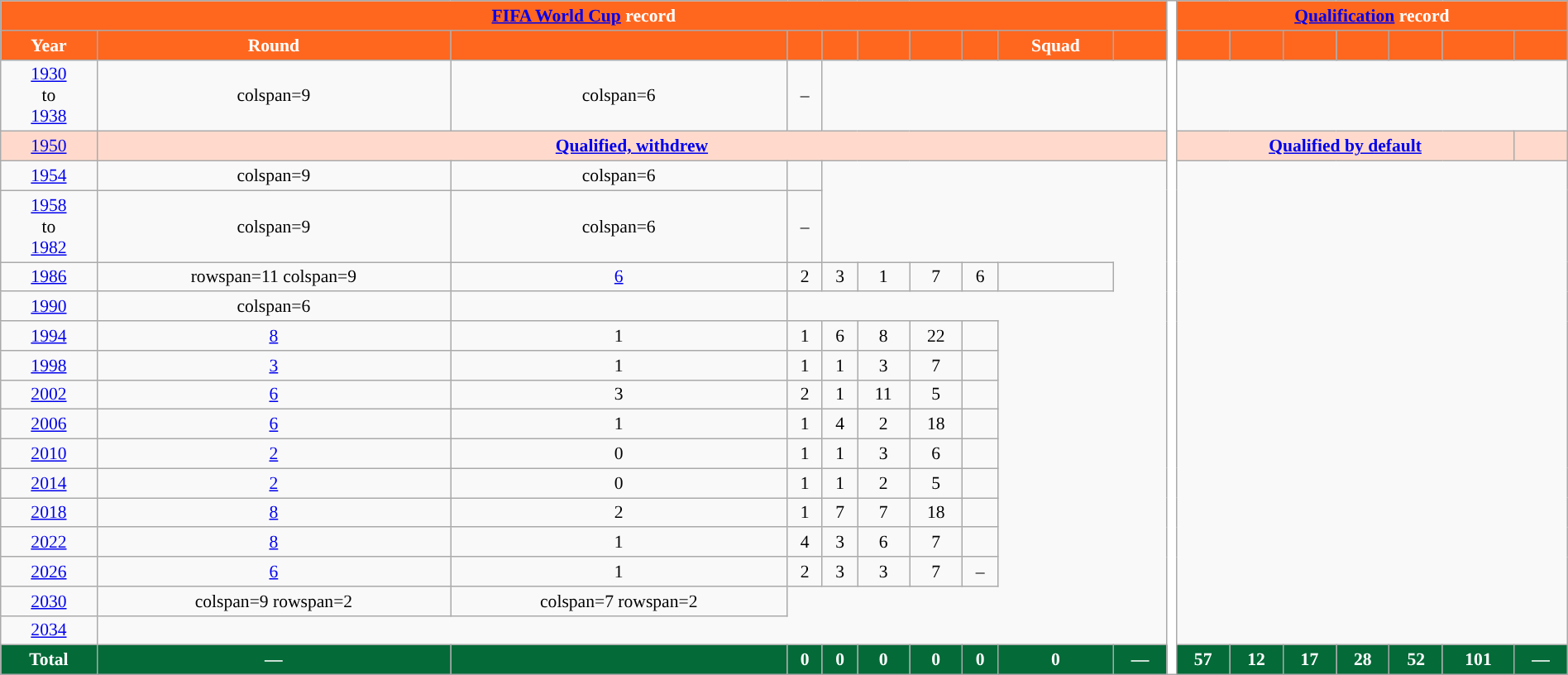<table class="wikitable" style="font-size:90%; text-align:center;" width="100%" class="wikitable">
<tr>
<th colspan=10 style="background:#FF671F; color:white; "><a href='#'>FIFA World Cup</a> record</th>
<th width="1" rowspan=28 style="background:#FFFFFF; color:white"></th>
<th colspan=7 style="background:#FF671F; color:white; "><a href='#'>Qualification</a> record</th>
</tr>
<tr>
<th style="background:#FF671F; color:white; ">Year</th>
<th style="background:#FF671F; color:white; ">Round</th>
<th style="background:#FF671F; color:white; "></th>
<th style="background:#FF671F; color:white; "></th>
<th style="background:#FF671F; color:white; "></th>
<th style="background:#FF671F; color:white; "></th>
<th style="background:#FF671F; color:white; "></th>
<th style="background:#FF671F; color:white; "></th>
<th style="background:#FF671F; color:white; ">Squad</th>
<th style="background:#FF671F; color:white; "></th>
<th style="background:#FF671F; color:white; "></th>
<th style="background:#FF671F; color:white; "></th>
<th style="background:#FF671F; color:white; "></th>
<th style="background:#FF671F; color:white; "></th>
<th style="background:#FF671F; color:white; "></th>
<th style="background:#FF671F; color:white; "></th>
<th style="background:#FF671F; color:white; "></th>
</tr>
<tr>
<td> <a href='#'>1930</a><br>to<br> <a href='#'>1938</a></td>
<td>colspan=9 </td>
<td>colspan=6 </td>
<td>–</td>
</tr>
<tr style="background:#FFDACC">
<td> <a href='#'>1950</a></td>
<td colspan=9><strong><a href='#'>Qualified, withdrew</a></strong></td>
<td colspan=6><strong><a href='#'>Qualified by default</a></strong></td>
<td></td>
</tr>
<tr>
<td> <a href='#'>1954</a></td>
<td>colspan=9 </td>
<td>colspan=6 </td>
<td></td>
</tr>
<tr>
<td> <a href='#'>1958</a><br>to<br> <a href='#'>1982</a></td>
<td>colspan=9 </td>
<td>colspan=6 </td>
<td>–</td>
</tr>
<tr>
<td> <a href='#'>1986</a></td>
<td>rowspan=11 colspan=9 </td>
<td><a href='#'>6</a></td>
<td>2</td>
<td>3</td>
<td>1</td>
<td>7</td>
<td>6</td>
<td></td>
</tr>
<tr>
<td> <a href='#'>1990</a></td>
<td>colspan=6 </td>
<td></td>
</tr>
<tr>
<td> <a href='#'>1994</a></td>
<td><a href='#'>8</a></td>
<td>1</td>
<td>1</td>
<td>6</td>
<td>8</td>
<td>22</td>
<td></td>
</tr>
<tr>
<td> <a href='#'>1998</a></td>
<td><a href='#'>3</a></td>
<td>1</td>
<td>1</td>
<td>1</td>
<td>3</td>
<td>7</td>
<td></td>
</tr>
<tr>
<td>  <a href='#'>2002</a></td>
<td><a href='#'>6</a></td>
<td>3</td>
<td>2</td>
<td>1</td>
<td>11</td>
<td>5</td>
<td></td>
</tr>
<tr>
<td> <a href='#'>2006</a></td>
<td><a href='#'>6</a></td>
<td>1</td>
<td>1</td>
<td>4</td>
<td>2</td>
<td>18</td>
<td></td>
</tr>
<tr>
<td> <a href='#'>2010</a></td>
<td><a href='#'>2</a></td>
<td>0</td>
<td>1</td>
<td>1</td>
<td>3</td>
<td>6</td>
<td></td>
</tr>
<tr>
<td> <a href='#'>2014</a></td>
<td><a href='#'>2</a></td>
<td>0</td>
<td>1</td>
<td>1</td>
<td>2</td>
<td>5</td>
<td></td>
</tr>
<tr>
<td> <a href='#'>2018</a></td>
<td><a href='#'>8</a></td>
<td>2</td>
<td>1</td>
<td>7</td>
<td>7</td>
<td>18</td>
<td></td>
</tr>
<tr>
<td> <a href='#'>2022</a></td>
<td><a href='#'>8</a></td>
<td>1</td>
<td>4</td>
<td>3</td>
<td>6</td>
<td>7</td>
<td></td>
</tr>
<tr>
<td>   <a href='#'>2026</a></td>
<td><a href='#'>6</a></td>
<td>1</td>
<td>2</td>
<td>3</td>
<td>3</td>
<td>7</td>
<td>–</td>
</tr>
<tr>
<td>   <a href='#'>2030</a></td>
<td>colspan=9 rowspan=2 </td>
<td>colspan=7 rowspan=2 </td>
</tr>
<tr>
<td> <a href='#'>2034</a></td>
</tr>
<tr>
<th style="background:#046A38; color:white; "><strong>Total</strong></th>
<th style="background:#046A38; color:white; "><strong>—</strong></th>
<th style="background:#046A38; color:white; "></th>
<th style="background:#046A38; color:white; "><strong>0</strong></th>
<th style="background:#046A38; color:white; "><strong>0</strong></th>
<th style="background:#046A38; color:white; "><strong>0</strong></th>
<th style="background:#046A38; color:white; "><strong>0</strong></th>
<th style="background:#046A38; color:white; "><strong>0</strong></th>
<th style="background:#046A38; color:white; "><strong>0</strong></th>
<th style="background:#046A38; color:white; "><strong>—</strong></th>
<th style="background:#046A38; color:white; "><strong>57</strong></th>
<th style="background:#046A38; color:white; "><strong>12</strong></th>
<th style="background:#046A38; color:white; "><strong>17</strong></th>
<th style="background:#046A38; color:white; "><strong>28</strong></th>
<th style="background:#046A38; color:white; "><strong>52</strong></th>
<th style="background:#046A38; color:white; "><strong>101</strong></th>
<th style="background:#046A38; color:white; "><strong>—</strong></th>
</tr>
</table>
